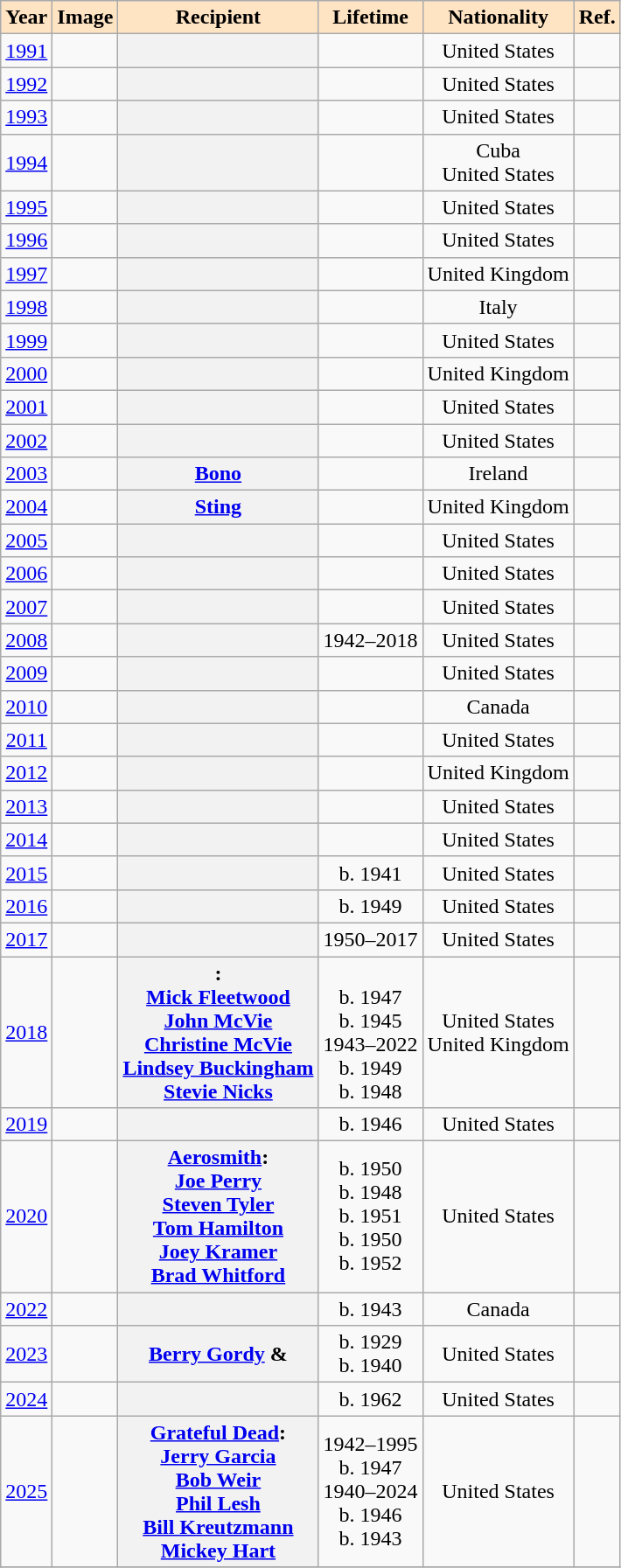<table class="wikitable plainrowheaders sortable" border="1" style="text-align:center;">
<tr>
<th scope="col" style="background:#FFE4C4;">Year</th>
<th scope="col" class=unsortable style="background:#FFE4C4;">Image</th>
<th scope="col" style="background:#FFE4C4;">Recipient</th>
<th scope="col" style="background:#FFE4C4;">Lifetime</th>
<th scope="col" style="background:#FFE4C4;">Nationality</th>
<th scope="col" class=unsortable style="background:#FFE4C4;">Ref.</th>
</tr>
<tr>
<td><a href='#'>1991</a></td>
<td></td>
<th scope="row"></th>
<td></td>
<td>United States</td>
<td></td>
</tr>
<tr>
<td><a href='#'>1992</a></td>
<td></td>
<th scope="row"></th>
<td></td>
<td>United States</td>
<td></td>
</tr>
<tr>
<td><a href='#'>1993</a></td>
<td></td>
<th scope="row"></th>
<td></td>
<td>United States</td>
<td></td>
</tr>
<tr>
<td><a href='#'>1994</a></td>
<td></td>
<th scope="row"></th>
<td></td>
<td>Cuba<br>United States</td>
<td></td>
</tr>
<tr>
<td><a href='#'>1995</a></td>
<td></td>
<th scope="row"></th>
<td></td>
<td>United States</td>
<td></td>
</tr>
<tr>
<td><a href='#'>1996</a></td>
<td></td>
<th scope="row"></th>
<td></td>
<td>United States</td>
<td></td>
</tr>
<tr>
<td><a href='#'>1997</a></td>
<td></td>
<th scope="row"></th>
<td></td>
<td>United Kingdom</td>
<td></td>
</tr>
<tr>
<td><a href='#'>1998</a></td>
<td></td>
<th scope="row"></th>
<td></td>
<td>Italy</td>
<td></td>
</tr>
<tr>
<td><a href='#'>1999</a></td>
<td></td>
<th scope="row"></th>
<td></td>
<td>United States</td>
<td></td>
</tr>
<tr>
<td><a href='#'>2000</a></td>
<td></td>
<th scope="row"></th>
<td></td>
<td>United Kingdom</td>
<td></td>
</tr>
<tr>
<td><a href='#'>2001</a></td>
<td></td>
<th scope="row"></th>
<td></td>
<td>United States</td>
<td></td>
</tr>
<tr>
<td><a href='#'>2002</a></td>
<td></td>
<th scope="row"></th>
<td></td>
<td>United States</td>
<td></td>
</tr>
<tr>
<td><a href='#'>2003</a></td>
<td></td>
<th scope="row"><a href='#'>Bono</a></th>
<td></td>
<td>Ireland</td>
<td></td>
</tr>
<tr>
<td><a href='#'>2004</a></td>
<td></td>
<th scope="row"><a href='#'>Sting</a></th>
<td></td>
<td>United Kingdom</td>
<td></td>
</tr>
<tr>
<td><a href='#'>2005</a></td>
<td></td>
<th scope="row"></th>
<td></td>
<td>United States</td>
<td></td>
</tr>
<tr>
<td><a href='#'>2006</a></td>
<td></td>
<th scope="row"></th>
<td></td>
<td>United States</td>
<td></td>
</tr>
<tr>
<td><a href='#'>2007</a></td>
<td></td>
<th scope="row"></th>
<td></td>
<td>United States</td>
<td></td>
</tr>
<tr>
<td><a href='#'>2008</a></td>
<td></td>
<th scope="row"></th>
<td>1942–2018</td>
<td>United States</td>
<td></td>
</tr>
<tr>
<td><a href='#'>2009</a></td>
<td></td>
<th scope="row"></th>
<td></td>
<td>United States</td>
<td></td>
</tr>
<tr>
<td><a href='#'>2010</a></td>
<td></td>
<th scope="row"></th>
<td></td>
<td>Canada</td>
<td></td>
</tr>
<tr>
<td><a href='#'>2011</a></td>
<td></td>
<th scope="row"></th>
<td></td>
<td>United States</td>
<td></td>
</tr>
<tr>
<td><a href='#'>2012</a></td>
<td></td>
<th scope="row"></th>
<td></td>
<td>United Kingdom</td>
<td></td>
</tr>
<tr>
<td><a href='#'>2013</a></td>
<td></td>
<th scope="row"></th>
<td></td>
<td>United States</td>
<td></td>
</tr>
<tr>
<td><a href='#'>2014</a></td>
<td></td>
<th scope="row"></th>
<td></td>
<td>United States</td>
<td></td>
</tr>
<tr>
<td><a href='#'>2015</a></td>
<td></td>
<th scope="row"></th>
<td>b. 1941</td>
<td>United States</td>
<td></td>
</tr>
<tr>
<td><a href='#'>2016</a></td>
<td></td>
<th scope="row"></th>
<td>b. 1949</td>
<td>United States</td>
<td></td>
</tr>
<tr>
<td><a href='#'>2017</a></td>
<td></td>
<th scope="row"></th>
<td>1950–2017</td>
<td>United States</td>
<td></td>
</tr>
<tr>
<td><a href='#'>2018</a></td>
<td></td>
<th scope="row"><strong></strong>: <br> <a href='#'>Mick Fleetwood</a> <br> <a href='#'>John McVie</a> <br> <a href='#'>Christine McVie</a> <br> <a href='#'>Lindsey Buckingham</a> <br> <a href='#'>Stevie Nicks</a></th>
<td valign="bottom">b. 1947 <br> b. 1945 <br> 1943–2022 <br> b. 1949 <br> b. 1948</td>
<td>United States<br>United Kingdom</td>
<td></td>
</tr>
<tr>
<td><a href='#'>2019</a></td>
<td></td>
<th scope="row"></th>
<td>b. 1946</td>
<td>United States</td>
<td></td>
</tr>
<tr>
<td><a href='#'>2020</a></td>
<td></td>
<th scope="row"><strong><a href='#'>Aerosmith</a></strong>: <br><a href='#'>Joe Perry</a><br><a href='#'>Steven Tyler</a><br><a href='#'>Tom Hamilton</a><br><a href='#'>Joey Kramer</a><br><a href='#'>Brad Whitford</a></th>
<td>b. 1950<br> b. 1948<br> b. 1951<br> b. 1950<br> b. 1952</td>
<td>United States</td>
<td></td>
</tr>
<tr>
<td><a href='#'>2022</a></td>
<td></td>
<th scope="row"></th>
<td>b. 1943</td>
<td>Canada</td>
<td></td>
</tr>
<tr>
<td><a href='#'>2023</a></td>
<td> </td>
<th scope="row"><a href='#'>Berry Gordy</a> & </th>
<td>b. 1929<br> b. 1940</td>
<td>United States</td>
<td></td>
</tr>
<tr>
<td><a href='#'>2024</a></td>
<td></td>
<th scope="row"></th>
<td>b. 1962</td>
<td>United States</td>
<td></td>
</tr>
<tr>
<td><a href='#'>2025</a></td>
<td></td>
<th scope="row"><strong><a href='#'>Grateful Dead</a></strong>:<br><a href='#'>Jerry Garcia</a><br><a href='#'>Bob Weir</a><br><a href='#'>Phil Lesh</a><br><a href='#'>Bill Kreutzmann</a><br><a href='#'>Mickey Hart</a></th>
<td>1942–1995<br>b. 1947<br>1940–2024<br>b. 1946<br>b. 1943</td>
<td>United States</td>
<td></td>
</tr>
<tr>
</tr>
</table>
